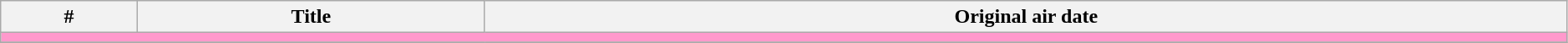<table class="wikitable" width="99%">
<tr>
<th>#</th>
<th>Title</th>
<th>Original air date</th>
</tr>
<tr>
<td colspan="5" bgcolor="#FF99CC"></td>
</tr>
<tr>
</tr>
</table>
